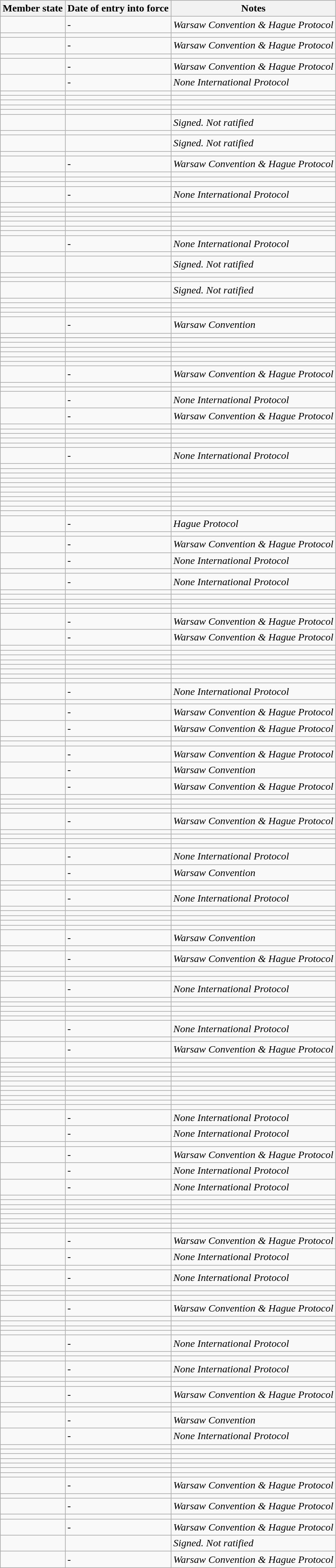<table class="sortable wikitable">
<tr>
<th>Member state</th>
<th>Date of entry into force</th>
<th>Notes</th>
</tr>
<tr>
<td></td>
<td><em>-</em></td>
<td><em>Warsaw Convention & Hague Protocol</em></td>
</tr>
<tr>
<td></td>
<td></td>
<td></td>
</tr>
<tr>
<td></td>
<td><em>-</em></td>
<td><em>Warsaw Convention & Hague Protocol</em></td>
</tr>
<tr>
<td></td>
<td></td>
<td></td>
</tr>
<tr>
<td></td>
<td><em>-</em></td>
<td><em>Warsaw Convention & Hague Protocol</em></td>
</tr>
<tr>
<td></td>
<td><em>-</em></td>
<td><em>None International Protocol</em></td>
</tr>
<tr>
<td></td>
<td></td>
<td></td>
</tr>
<tr>
<td></td>
<td></td>
<td></td>
</tr>
<tr>
<td></td>
<td></td>
<td></td>
</tr>
<tr>
<td></td>
<td></td>
<td></td>
</tr>
<tr>
<td></td>
<td></td>
<td></td>
</tr>
<tr>
<td></td>
<td><em> </em></td>
<td><em>Signed. Not ratified</em></td>
</tr>
<tr>
<td></td>
<td></td>
<td></td>
</tr>
<tr>
<td></td>
<td><em> </em></td>
<td><em>Signed. Not ratified</em></td>
</tr>
<tr>
<td></td>
<td></td>
<td></td>
</tr>
<tr>
<td></td>
<td><em>-</em></td>
<td><em>Warsaw Convention & Hague Protocol</em></td>
</tr>
<tr>
<td></td>
<td></td>
<td></td>
</tr>
<tr>
<td></td>
<td></td>
<td></td>
</tr>
<tr>
<td></td>
<td></td>
<td></td>
</tr>
<tr>
<td></td>
<td><em>-</em></td>
<td><em>None International Protocol</em></td>
</tr>
<tr>
<td></td>
<td></td>
<td></td>
</tr>
<tr>
<td></td>
<td></td>
<td></td>
</tr>
<tr>
<td></td>
<td></td>
<td></td>
</tr>
<tr>
<td></td>
<td></td>
<td></td>
</tr>
<tr>
<td></td>
<td></td>
<td></td>
</tr>
<tr>
<td></td>
<td></td>
<td></td>
</tr>
<tr>
<td></td>
<td></td>
<td></td>
</tr>
<tr>
<td></td>
<td><em>-</em></td>
<td><em>None International Protocol</em></td>
</tr>
<tr>
<td></td>
<td></td>
<td></td>
</tr>
<tr>
<td></td>
<td><em> </em></td>
<td><em>Signed. Not ratified</em></td>
</tr>
<tr>
<td></td>
<td></td>
<td></td>
</tr>
<tr>
<td></td>
<td></td>
<td></td>
</tr>
<tr>
<td></td>
<td><em> </em></td>
<td><em>Signed. Not ratified</em></td>
</tr>
<tr>
<td></td>
<td></td>
<td></td>
</tr>
<tr>
<td></td>
<td></td>
<td></td>
</tr>
<tr>
<td></td>
<td></td>
<td></td>
</tr>
<tr>
<td></td>
<td></td>
<td></td>
</tr>
<tr>
<td></td>
<td><em>-</em></td>
<td><em>Warsaw Convention</em></td>
</tr>
<tr>
<td></td>
<td></td>
<td></td>
</tr>
<tr>
</tr>
<tr>
<td></td>
<td></td>
<td></td>
</tr>
<tr>
<td></td>
<td></td>
<td></td>
</tr>
<tr>
<td></td>
<td></td>
<td></td>
</tr>
<tr>
<td></td>
<td></td>
<td></td>
</tr>
<tr>
<td></td>
<td></td>
<td></td>
</tr>
<tr>
<td></td>
<td></td>
<td></td>
</tr>
<tr>
<td></td>
<td><em>-</em></td>
<td><em>Warsaw Convention & Hague Protocol</em></td>
</tr>
<tr>
<td></td>
<td></td>
<td></td>
</tr>
<tr>
<td></td>
<td></td>
<td></td>
</tr>
<tr>
<td></td>
<td><em>-</em></td>
<td><em>None International Protocol</em></td>
</tr>
<tr>
<td></td>
<td><em>-</em></td>
<td><em>Warsaw Convention & Hague Protocol</em></td>
</tr>
<tr>
<td></td>
<td></td>
<td></td>
</tr>
<tr>
<td></td>
<td></td>
<td></td>
</tr>
<tr>
<td></td>
<td></td>
<td></td>
</tr>
<tr>
<td></td>
<td></td>
<td></td>
</tr>
<tr>
<td></td>
<td><em></em></td>
<td></td>
</tr>
<tr>
<td></td>
<td><em>-</em></td>
<td><em>None International Protocol</em></td>
</tr>
<tr>
<td></td>
<td></td>
<td></td>
</tr>
<tr>
<td></td>
<td></td>
<td></td>
</tr>
<tr>
<td></td>
<td></td>
<td></td>
</tr>
<tr>
<td></td>
<td></td>
<td></td>
</tr>
<tr>
<td></td>
<td></td>
<td></td>
</tr>
<tr>
<td></td>
<td></td>
<td></td>
</tr>
<tr>
<td></td>
<td></td>
<td></td>
</tr>
<tr>
<td></td>
<td></td>
<td></td>
</tr>
<tr>
<td></td>
<td></td>
<td></td>
</tr>
<tr>
<td></td>
<td></td>
<td></td>
</tr>
<tr>
<td></td>
<td></td>
<td></td>
</tr>
<tr>
<td></td>
<td><em>-</em></td>
<td><em>Hague Protocol</em></td>
</tr>
<tr>
<td></td>
<td><em></em></td>
<td></td>
</tr>
<tr>
<td></td>
<td><em>-</em></td>
<td><em>Warsaw Convention & Hague Protocol</em></td>
</tr>
<tr>
<td></td>
<td><em>-</em></td>
<td><em>None International Protocol</em></td>
</tr>
<tr>
<td></td>
<td></td>
<td></td>
</tr>
<tr>
<td></td>
<td><em>-</em></td>
<td><em>None International Protocol</em></td>
</tr>
<tr>
<td></td>
<td></td>
<td></td>
</tr>
<tr>
<td></td>
<td></td>
<td></td>
</tr>
<tr>
<td></td>
<td></td>
<td></td>
</tr>
<tr>
<td></td>
<td></td>
<td></td>
</tr>
<tr>
<td></td>
<td></td>
<td></td>
</tr>
<tr>
<td></td>
<td><em>-</em></td>
<td><em>Warsaw Convention & Hague Protocol</em></td>
</tr>
<tr>
<td></td>
<td><em>-</em></td>
<td><em>Warsaw Convention & Hague Protocol</em></td>
</tr>
<tr>
<td></td>
<td></td>
<td></td>
</tr>
<tr>
<td></td>
<td></td>
<td></td>
</tr>
<tr>
<td></td>
<td></td>
<td></td>
</tr>
<tr>
<td></td>
<td></td>
<td></td>
</tr>
<tr>
<td></td>
<td></td>
<td></td>
</tr>
<tr>
<td></td>
<td></td>
<td></td>
</tr>
<tr>
<td></td>
<td></td>
<td></td>
</tr>
<tr>
<td></td>
<td></td>
<td></td>
</tr>
<tr>
<td></td>
<td><em>-</em></td>
<td><em>None International Protocol</em></td>
</tr>
<tr>
<td></td>
<td></td>
<td></td>
</tr>
<tr>
<td></td>
<td><em>-</em></td>
<td><em>Warsaw Convention & Hague Protocol</em></td>
</tr>
<tr>
<td></td>
<td><em>-</em></td>
<td><em>Warsaw Convention & Hague Protocol</em></td>
</tr>
<tr>
<td></td>
<td></td>
<td></td>
</tr>
<tr>
<td></td>
<td></td>
<td></td>
</tr>
<tr>
<td></td>
<td><em>-</em></td>
<td><em>Warsaw Convention & Hague Protocol</em></td>
</tr>
<tr>
<td></td>
<td><em>-</em></td>
<td><em>Warsaw Convention</em></td>
</tr>
<tr>
<td></td>
<td><em>-</em></td>
<td><em>Warsaw Convention & Hague Protocol</em></td>
</tr>
<tr>
<td></td>
<td></td>
<td></td>
</tr>
<tr>
<td></td>
<td></td>
<td></td>
</tr>
<tr>
<td></td>
<td></td>
<td></td>
</tr>
<tr>
<td></td>
<td></td>
<td></td>
</tr>
<tr>
<td></td>
<td><em>-</em></td>
<td><em>Warsaw Convention & Hague Protocol</em></td>
</tr>
<tr>
<td></td>
<td></td>
<td></td>
</tr>
<tr>
<td></td>
<td></td>
<td></td>
</tr>
<tr>
<td></td>
<td></td>
<td></td>
</tr>
<tr>
<td></td>
<td></td>
<td></td>
</tr>
<tr>
<td></td>
<td><em>-</em></td>
<td><em>None International Protocol</em></td>
</tr>
<tr>
<td></td>
<td><em>-</em></td>
<td><em>Warsaw Convention</em></td>
</tr>
<tr>
<td></td>
<td></td>
<td></td>
</tr>
<tr>
<td></td>
<td></td>
<td></td>
</tr>
<tr>
<td></td>
<td><em>-</em></td>
<td><em>None International Protocol</em></td>
</tr>
<tr>
<td></td>
<td></td>
<td></td>
</tr>
<tr>
<td></td>
<td></td>
<td></td>
</tr>
<tr>
<td></td>
<td></td>
<td></td>
</tr>
<tr>
<td></td>
<td></td>
<td></td>
</tr>
<tr>
<td></td>
<td></td>
<td></td>
</tr>
<tr>
<td></td>
<td><em>-</em></td>
<td><em>Warsaw Convention</em></td>
</tr>
<tr>
<td></td>
<td></td>
<td></td>
</tr>
<tr>
<td></td>
<td><em>-</em></td>
<td><em>Warsaw Convention & Hague Protocol</em></td>
</tr>
<tr>
<td></td>
<td></td>
<td></td>
</tr>
<tr>
<td></td>
<td></td>
<td></td>
</tr>
<tr>
<td></td>
<td></td>
<td></td>
</tr>
<tr>
<td></td>
<td><em>-</em></td>
<td><em>None International Protocol</em></td>
</tr>
<tr>
<td></td>
<td></td>
<td></td>
</tr>
<tr>
<td></td>
<td></td>
<td></td>
</tr>
<tr>
<td></td>
<td></td>
<td></td>
</tr>
<tr>
<td></td>
<td></td>
<td></td>
</tr>
<tr>
<td></td>
<td></td>
<td></td>
</tr>
<tr>
<td></td>
<td><em>-</em></td>
<td><em>None International Protocol</em></td>
</tr>
<tr>
<td></td>
<td></td>
<td></td>
</tr>
<tr>
<td></td>
<td><em>-</em></td>
<td><em>Warsaw Convention & Hague Protocol</em></td>
</tr>
<tr>
<td></td>
<td></td>
<td></td>
</tr>
<tr>
<td></td>
<td></td>
<td></td>
</tr>
<tr>
<td></td>
<td></td>
<td></td>
</tr>
<tr>
<td></td>
<td></td>
<td></td>
</tr>
<tr>
<td></td>
<td></td>
<td></td>
</tr>
<tr>
<td></td>
<td></td>
<td></td>
</tr>
<tr>
<td></td>
<td></td>
<td></td>
</tr>
<tr>
<td></td>
<td></td>
<td></td>
</tr>
<tr>
<td></td>
<td></td>
<td></td>
</tr>
<tr>
<td></td>
<td></td>
<td></td>
</tr>
<tr>
<td></td>
<td></td>
<td></td>
</tr>
<tr>
<td></td>
<td><em>-</em></td>
<td><em>None International Protocol</em></td>
</tr>
<tr>
<td></td>
<td><em>-</em></td>
<td><em>None International Protocol</em></td>
</tr>
<tr>
<td></td>
<td></td>
<td></td>
</tr>
<tr>
<td></td>
<td><em>-</em></td>
<td><em>Warsaw Convention & Hague Protocol</em></td>
</tr>
<tr>
<td></td>
<td><em>-</em></td>
<td><em>None International Protocol</em></td>
</tr>
<tr>
<td></td>
<td><em>-</em></td>
<td><em>None International Protocol</em></td>
</tr>
<tr>
<td></td>
<td></td>
<td></td>
</tr>
<tr>
<td></td>
<td></td>
<td></td>
</tr>
<tr>
<td></td>
<td></td>
<td></td>
</tr>
<tr>
<td></td>
<td></td>
<td></td>
</tr>
<tr>
<td></td>
<td></td>
<td></td>
</tr>
<tr>
<td></td>
<td></td>
<td></td>
</tr>
<tr>
<td></td>
<td></td>
<td></td>
</tr>
<tr>
<td></td>
<td></td>
<td></td>
</tr>
<tr>
<td></td>
<td><em>-</em></td>
<td><em>Warsaw Convention & Hague Protocol</em></td>
</tr>
<tr>
<td></td>
<td><em>-</em></td>
<td><em>None International Protocol</em></td>
</tr>
<tr>
<td></td>
<td></td>
<td></td>
</tr>
<tr>
<td></td>
<td><em>-</em></td>
<td><em>None International Protocol</em></td>
</tr>
<tr>
<td></td>
<td></td>
<td></td>
</tr>
<tr>
<td></td>
<td></td>
<td></td>
</tr>
<tr>
<td></td>
<td></td>
<td></td>
</tr>
<tr>
<td></td>
<td><em>-</em></td>
<td><em>Warsaw Convention & Hague Protocol</em></td>
</tr>
<tr>
<td></td>
<td></td>
<td></td>
</tr>
<tr>
<td></td>
<td></td>
<td></td>
</tr>
<tr>
<td></td>
<td></td>
<td></td>
</tr>
<tr>
<td></td>
<td></td>
<td></td>
</tr>
<tr>
<td></td>
<td><em>-</em></td>
<td><em>None International Protocol</em></td>
</tr>
<tr>
<td></td>
<td></td>
<td></td>
</tr>
<tr>
<td></td>
<td></td>
<td></td>
</tr>
<tr>
<td></td>
<td><em>-</em></td>
<td><em>None International Protocol</em></td>
</tr>
<tr>
<td></td>
<td></td>
<td></td>
</tr>
<tr>
<td></td>
<td></td>
<td></td>
</tr>
<tr>
<td></td>
<td><em>-</em></td>
<td><em>Warsaw Convention & Hague Protocol</em></td>
</tr>
<tr>
<td></td>
<td></td>
<td></td>
</tr>
<tr>
<td></td>
<td></td>
<td></td>
</tr>
<tr>
<td></td>
<td><em>-</em></td>
<td><em>Warsaw Convention</em></td>
</tr>
<tr>
<td></td>
<td><em>-</em></td>
<td><em>None International Protocol</em></td>
</tr>
<tr>
<td></td>
<td></td>
<td></td>
</tr>
<tr>
<td></td>
<td></td>
<td></td>
</tr>
<tr>
<td></td>
<td></td>
<td></td>
</tr>
<tr>
<td></td>
<td></td>
<td></td>
</tr>
<tr>
<td></td>
<td></td>
<td></td>
</tr>
<tr>
<td></td>
<td></td>
<td></td>
</tr>
<tr>
<td></td>
<td></td>
<td></td>
</tr>
<tr>
<td></td>
<td><em>-</em></td>
<td><em>Warsaw Convention & Hague Protocol</em></td>
</tr>
<tr>
<td></td>
<td></td>
<td></td>
</tr>
<tr>
<td></td>
<td><em>-</em></td>
<td><em>Warsaw Convention & Hague Protocol</em></td>
</tr>
<tr>
<td></td>
<td></td>
<td></td>
</tr>
<tr>
<td></td>
<td><em>-</em></td>
<td><em>Warsaw Convention & Hague Protocol</em></td>
</tr>
<tr>
<td></td>
<td><em> </em></td>
<td><em>Signed. Not ratified</em></td>
</tr>
<tr>
<td></td>
<td><em>-</em></td>
<td><em>Warsaw Convention & Hague Protocol</em></td>
</tr>
</table>
